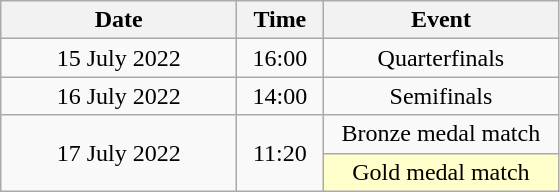<table class = "wikitable" style="text-align:center;">
<tr>
<th width=150>Date</th>
<th width=50>Time</th>
<th width=150>Event</th>
</tr>
<tr>
<td>15 July 2022</td>
<td>16:00</td>
<td>Quarterfinals</td>
</tr>
<tr>
<td>16 July 2022</td>
<td>14:00</td>
<td>Semifinals</td>
</tr>
<tr>
<td rowspan=2>17 July 2022</td>
<td rowspan=2>11:20</td>
<td>Bronze medal match</td>
</tr>
<tr>
<td bgcolor=ffffcc>Gold medal match</td>
</tr>
</table>
